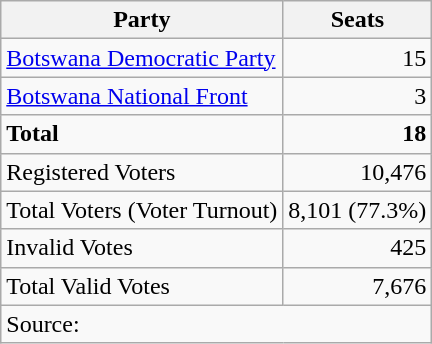<table class=wikitable style=text-align:right>
<tr>
<th>Party</th>
<th>Seats</th>
</tr>
<tr>
<td align=left><a href='#'>Botswana Democratic Party</a></td>
<td>15</td>
</tr>
<tr>
<td align=left><a href='#'>Botswana National Front</a></td>
<td>3</td>
</tr>
<tr>
<td align=left><strong>Total</strong></td>
<td><strong>18</strong></td>
</tr>
<tr>
<td align=left>Registered Voters</td>
<td>10,476</td>
</tr>
<tr>
<td align=left>Total Voters (Voter Turnout)</td>
<td>8,101 (77.3%)</td>
</tr>
<tr>
<td align=left>Invalid Votes</td>
<td>425</td>
</tr>
<tr>
<td align=left>Total Valid Votes</td>
<td>7,676</td>
</tr>
<tr>
<td colspan=4 align=left>Source: </td>
</tr>
</table>
